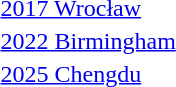<table>
<tr>
<td><a href='#'>2017 Wrocław</a><br></td>
<td></td>
<td></td>
<td></td>
</tr>
<tr>
<td><a href='#'>2022 Birmingham</a><br></td>
<td></td>
<td></td>
<td></td>
</tr>
<tr>
<td><a href='#'>2025 Chengdu</a><br></td>
<td></td>
<td></td>
<td></td>
</tr>
</table>
